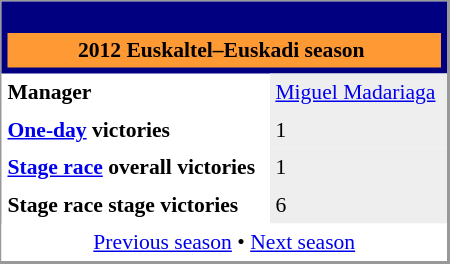<table align="right" cellpadding="4" cellspacing="0" style="margin-left:1em; width:300px; font-size:90%; border:1px solid #999; border-right-width:2px; border-bottom-width:2px; background-color:white;">
<tr>
<th colspan="2" style="background-color:#000080;"><br><table style="background:#FF9933;text-align:center;width:100%;">
<tr>
<td style="background:#FF9933;" align="center" width="100%"><span> 2012 Euskaltel–Euskadi season</span></td>
<td padding=15px></td>
</tr>
</table>
</th>
</tr>
<tr>
<td><strong>Manager</strong></td>
<td bgcolor=#EEEEEE><a href='#'>Miguel Madariaga</a></td>
</tr>
<tr>
<td><strong><a href='#'>One-day</a> victories</strong></td>
<td bgcolor=#EEEEEE>1</td>
</tr>
<tr>
<td><strong><a href='#'>Stage race</a> overall victories</strong></td>
<td bgcolor=#EEEEEE>1</td>
</tr>
<tr>
<td><strong>Stage race stage victories</strong></td>
<td bgcolor=#EEEEEE>6</td>
</tr>
<tr>
<td colspan="2" bgcolor="white" align="center"><a href='#'>Previous season</a> • <a href='#'>Next season</a></td>
</tr>
</table>
